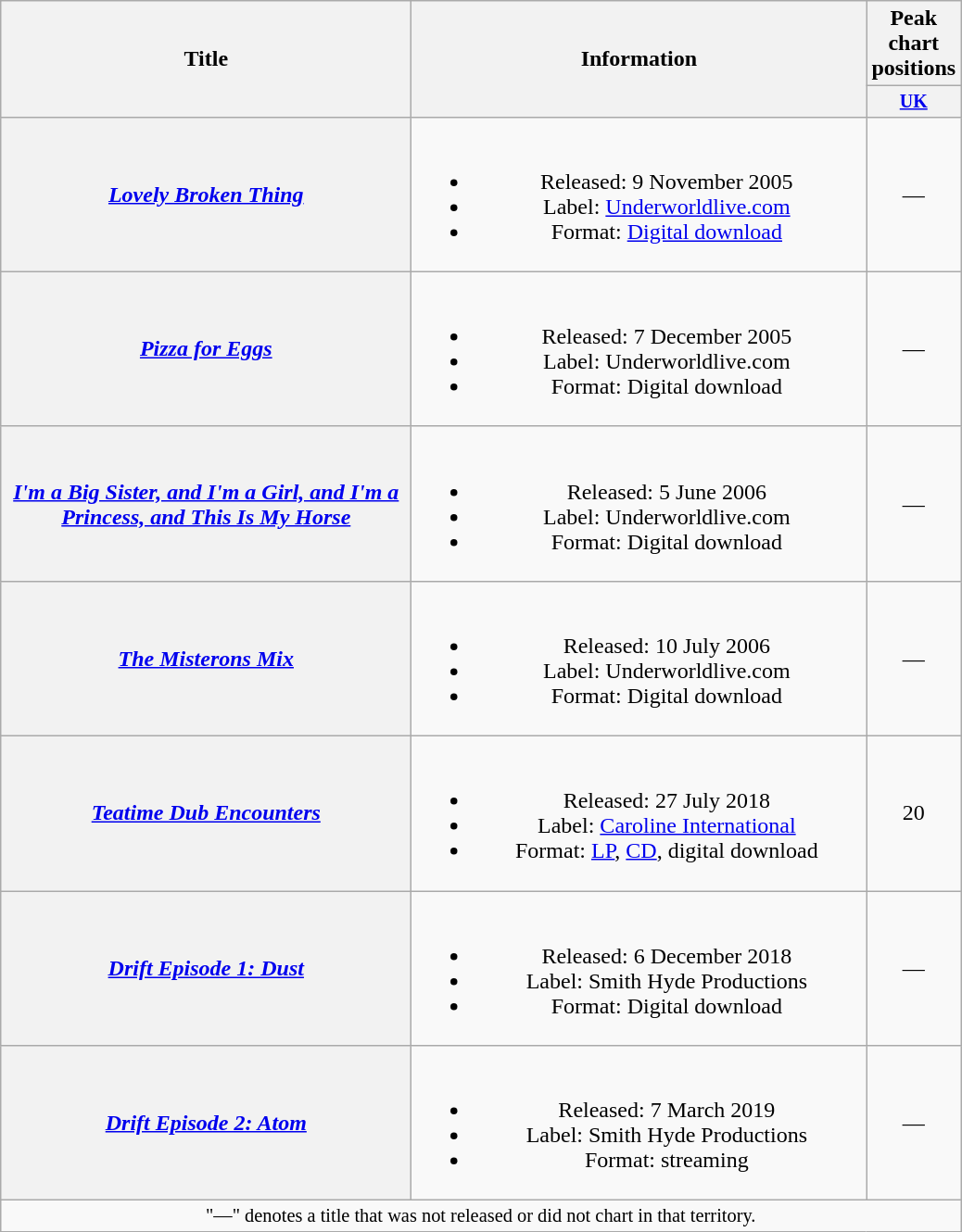<table class="wikitable plainrowheaders" style="text-align:center;">
<tr>
<th scope="col" style="width:18em;" rowspan="2">Title</th>
<th scope="col" style="width:20em;" rowspan="2">Information</th>
<th colspan="1">Peak chart positions</th>
</tr>
<tr style=font-size:smaller;>
<th width="25"><a href='#'>UK</a><br></th>
</tr>
<tr>
<th scope="row"><em><a href='#'>Lovely Broken Thing</a></em></th>
<td><br><ul><li>Released: 9 November 2005</li><li>Label: <a href='#'>Underworldlive.com</a></li><li>Format: <a href='#'>Digital download</a></li></ul></td>
<td>—</td>
</tr>
<tr>
<th scope="row"><em><a href='#'>Pizza for Eggs</a></em></th>
<td><br><ul><li>Released: 7 December 2005</li><li>Label: Underworldlive.com</li><li>Format: Digital download</li></ul></td>
<td>—</td>
</tr>
<tr>
<th scope="row"><em><a href='#'>I'm a Big Sister, and I'm a Girl, and I'm a Princess, and This Is My Horse</a></em></th>
<td><br><ul><li>Released: 5 June 2006</li><li>Label: Underworldlive.com</li><li>Format: Digital download</li></ul></td>
<td>—</td>
</tr>
<tr>
<th scope="row"><em><a href='#'>The Misterons Mix</a></em></th>
<td><br><ul><li>Released: 10 July 2006</li><li>Label: Underworldlive.com</li><li>Format: Digital download</li></ul></td>
<td>—</td>
</tr>
<tr>
<th scope="row"><em><a href='#'>Teatime Dub Encounters</a></em><br></th>
<td><br><ul><li>Released: 27 July 2018</li><li>Label: <a href='#'>Caroline International</a></li><li>Format: <a href='#'>LP</a>, <a href='#'>CD</a>, digital download</li></ul></td>
<td>20</td>
</tr>
<tr>
<th scope="row"><em><a href='#'>Drift Episode 1: Dust</a></em></th>
<td><br><ul><li>Released: 6 December 2018</li><li>Label: Smith Hyde Productions</li><li>Format: Digital download</li></ul></td>
<td>—</td>
</tr>
<tr>
<th scope="row"><em><a href='#'>Drift Episode 2: Atom</a></em></th>
<td><br><ul><li>Released: 7 March 2019</li><li>Label: Smith Hyde Productions</li><li>Format: streaming</li></ul></td>
<td>—</td>
</tr>
<tr>
<td colspan="3" style="font-size: 85%">"—" denotes a title that was not released or did not chart in that territory.</td>
</tr>
</table>
